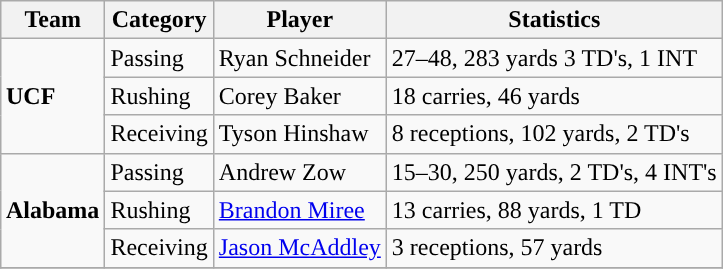<table class="wikitable" style="float: right;">
<tr>
<th>Team</th>
<th>Category</th>
<th>Player</th>
<th>Statistics</th>
</tr>
<tr>
<td rowspan=3><strong>UCF</strong></td>
<td>Passing</td>
<td>Ryan Schneider</td>
<td>27–48, 283 yards 3 TD's, 1 INT</td>
</tr>
<tr>
<td>Rushing</td>
<td>Corey Baker</td>
<td>18 carries, 46 yards</td>
</tr>
<tr>
<td>Receiving</td>
<td>Tyson Hinshaw</td>
<td>8 receptions, 102 yards, 2 TD's</td>
</tr>
<tr>
<td rowspan=3><strong>Alabama</strong></td>
<td>Passing</td>
<td>Andrew Zow</td>
<td>15–30, 250 yards, 2 TD's, 4 INT's</td>
</tr>
<tr>
<td>Rushing</td>
<td><a href='#'>Brandon Miree</a></td>
<td>13 carries, 88 yards, 1 TD</td>
</tr>
<tr>
<td>Receiving</td>
<td><a href='#'>Jason McAddley</a></td>
<td>3 receptions, 57 yards</td>
</tr>
<tr>
</tr>
</table>
